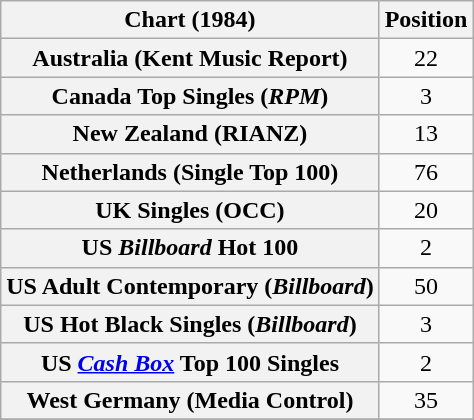<table class="wikitable sortable plainrowheaders" style="text-align:center">
<tr>
<th scope="col">Chart (1984)</th>
<th scope="col">Position</th>
</tr>
<tr>
<th scope="row">Australia (Kent Music Report)</th>
<td>22</td>
</tr>
<tr>
<th scope="row">Canada Top Singles (<em>RPM</em>)</th>
<td>3</td>
</tr>
<tr>
<th scope="row">New Zealand (RIANZ)</th>
<td>13</td>
</tr>
<tr>
<th scope="row">Netherlands (Single Top 100)</th>
<td>76</td>
</tr>
<tr>
<th scope="row">UK Singles (OCC)</th>
<td>20</td>
</tr>
<tr>
<th scope="row">US <em>Billboard</em> Hot 100</th>
<td>2</td>
</tr>
<tr>
<th scope="row">US Adult Contemporary (<em>Billboard</em>)</th>
<td>50</td>
</tr>
<tr>
<th scope="row">US Hot Black Singles (<em>Billboard</em>)</th>
<td>3</td>
</tr>
<tr>
<th scope="row">US <a href='#'><em>Cash Box</em></a> Top 100 Singles</th>
<td>2</td>
</tr>
<tr>
<th scope="row">West Germany (Media Control)</th>
<td>35</td>
</tr>
<tr>
</tr>
</table>
